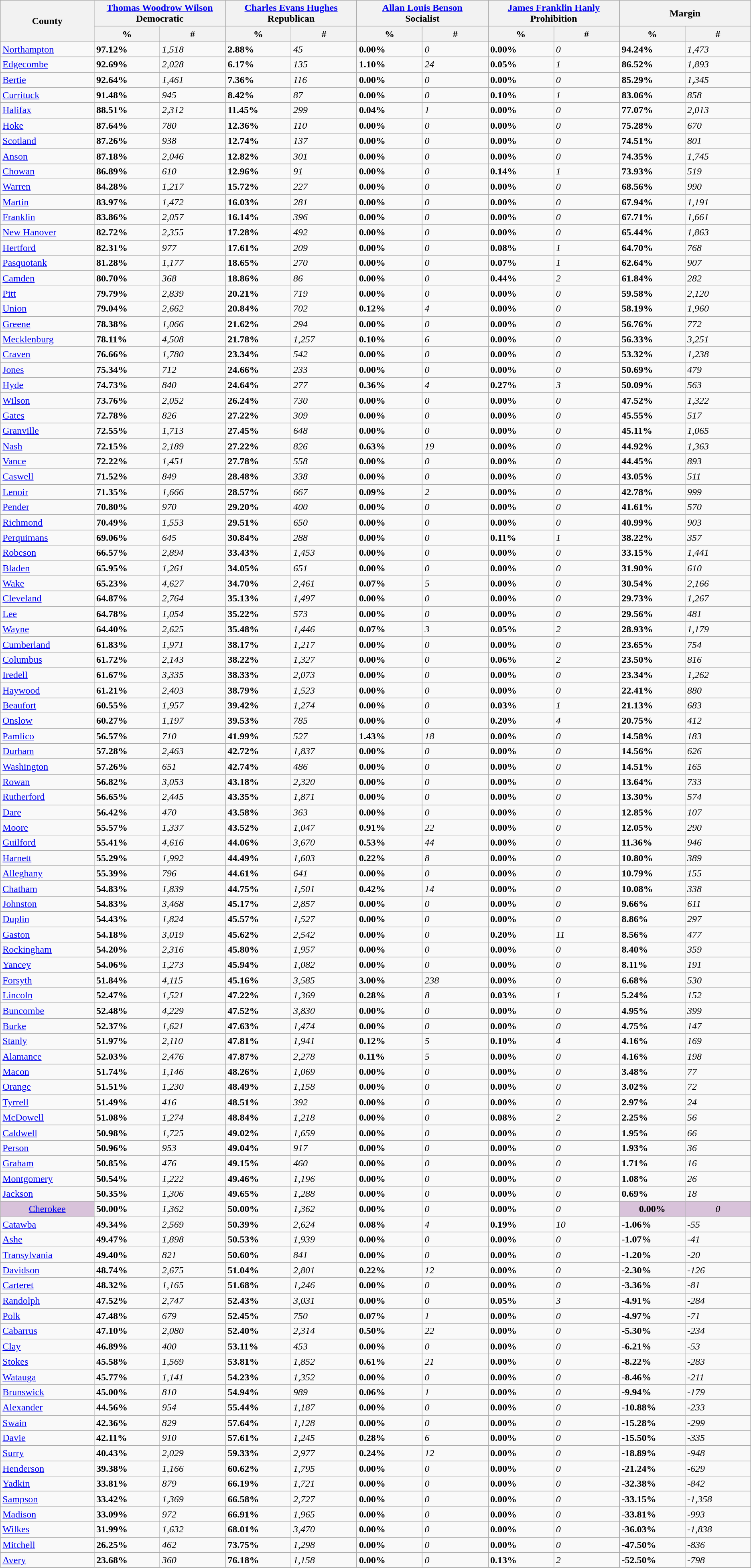<table class="wikitable sortable mw-collapsible mw-collapsed nowrap">
<tr>
<th rowspan="2" style="width:10%;">County</th>
<th colspan="2"><a href='#'>Thomas Woodrow Wilson</a><br>Democratic</th>
<th colspan="2"><a href='#'>Charles Evans Hughes</a><br>Republican</th>
<th colspan="2"><a href='#'>Allan Louis Benson</a><br>Socialist</th>
<th colspan="2"><a href='#'>James Franklin Hanly</a><br>Prohibition</th>
<th colspan="2">Margin</th>
</tr>
<tr>
<th style="width:7%;" data-sort-type="number">%</th>
<th style="width:7%;" data-sort-type="number">#</th>
<th style="width:7%;" data-sort-type="number">%</th>
<th style="width:7%;" data-sort-type="number">#</th>
<th style="width:7%;" data-sort-type="number">%</th>
<th style="width:7%;" data-sort-type="number">#</th>
<th style="width:7%;" data-sort-type="number">%</th>
<th style="width:7%;" data-sort-type="number">#</th>
<th style="width:7%;" data-sort-type="number">%</th>
<th style="width:7%;" data-sort-type="number">#</th>
</tr>
<tr>
<td><a href='#'>Northampton</a></td>
<td><strong>97.12%</strong></td>
<td><em>1,518</em></td>
<td><strong>2.88%</strong></td>
<td><em>45</em></td>
<td><strong>0.00%</strong></td>
<td><em>0</em></td>
<td><strong>0.00%</strong></td>
<td><em>0</em></td>
<td><strong>94.24%</strong></td>
<td><em>1,473</em></td>
</tr>
<tr>
<td><a href='#'>Edgecombe</a></td>
<td><strong>92.69%</strong></td>
<td><em>2,028</em></td>
<td><strong>6.17%</strong></td>
<td><em>135</em></td>
<td><strong>1.10%</strong></td>
<td><em>24</em></td>
<td><strong>0.05%</strong></td>
<td><em>1</em></td>
<td><strong>86.52%</strong></td>
<td><em>1,893</em></td>
</tr>
<tr>
<td><a href='#'>Bertie</a></td>
<td><strong>92.64%</strong></td>
<td><em>1,461</em></td>
<td><strong>7.36%</strong></td>
<td><em>116</em></td>
<td><strong>0.00%</strong></td>
<td><em>0</em></td>
<td><strong>0.00%</strong></td>
<td><em>0</em></td>
<td><strong>85.29%</strong></td>
<td><em>1,345</em></td>
</tr>
<tr>
<td><a href='#'>Currituck</a></td>
<td><strong>91.48%</strong></td>
<td><em>945</em></td>
<td><strong>8.42%</strong></td>
<td><em>87</em></td>
<td><strong>0.00%</strong></td>
<td><em>0</em></td>
<td><strong>0.10%</strong></td>
<td><em>1</em></td>
<td><strong>83.06%</strong></td>
<td><em>858</em></td>
</tr>
<tr>
<td><a href='#'>Halifax</a></td>
<td><strong>88.51%</strong></td>
<td><em>2,312</em></td>
<td><strong>11.45%</strong></td>
<td><em>299</em></td>
<td><strong>0.04%</strong></td>
<td><em>1</em></td>
<td><strong>0.00%</strong></td>
<td><em>0</em></td>
<td><strong>77.07%</strong></td>
<td><em>2,013</em></td>
</tr>
<tr>
<td><a href='#'>Hoke</a></td>
<td><strong>87.64%</strong></td>
<td><em>780</em></td>
<td><strong>12.36%</strong></td>
<td><em>110</em></td>
<td><strong>0.00%</strong></td>
<td><em>0</em></td>
<td><strong>0.00%</strong></td>
<td><em>0</em></td>
<td><strong>75.28%</strong></td>
<td><em>670</em></td>
</tr>
<tr>
<td><a href='#'>Scotland</a></td>
<td><strong>87.26%</strong></td>
<td><em>938</em></td>
<td><strong>12.74%</strong></td>
<td><em>137</em></td>
<td><strong>0.00%</strong></td>
<td><em>0</em></td>
<td><strong>0.00%</strong></td>
<td><em>0</em></td>
<td><strong>74.51%</strong></td>
<td><em>801</em></td>
</tr>
<tr>
<td><a href='#'>Anson</a></td>
<td><strong>87.18%</strong></td>
<td><em>2,046</em></td>
<td><strong>12.82%</strong></td>
<td><em>301</em></td>
<td><strong>0.00%</strong></td>
<td><em>0</em></td>
<td><strong>0.00%</strong></td>
<td><em>0</em></td>
<td><strong>74.35%</strong></td>
<td><em>1,745</em></td>
</tr>
<tr>
<td><a href='#'>Chowan</a></td>
<td><strong>86.89%</strong></td>
<td><em>610</em></td>
<td><strong>12.96%</strong></td>
<td><em>91</em></td>
<td><strong>0.00%</strong></td>
<td><em>0</em></td>
<td><strong>0.14%</strong></td>
<td><em>1</em></td>
<td><strong>73.93%</strong></td>
<td><em>519</em></td>
</tr>
<tr>
<td><a href='#'>Warren</a></td>
<td><strong>84.28%</strong></td>
<td><em>1,217</em></td>
<td><strong>15.72%</strong></td>
<td><em>227</em></td>
<td><strong>0.00%</strong></td>
<td><em>0</em></td>
<td><strong>0.00%</strong></td>
<td><em>0</em></td>
<td><strong>68.56%</strong></td>
<td><em>990</em></td>
</tr>
<tr>
<td><a href='#'>Martin</a></td>
<td><strong>83.97%</strong></td>
<td><em>1,472</em></td>
<td><strong>16.03%</strong></td>
<td><em>281</em></td>
<td><strong>0.00%</strong></td>
<td><em>0</em></td>
<td><strong>0.00%</strong></td>
<td><em>0</em></td>
<td><strong>67.94%</strong></td>
<td><em>1,191</em></td>
</tr>
<tr>
<td><a href='#'>Franklin</a></td>
<td><strong>83.86%</strong></td>
<td><em>2,057</em></td>
<td><strong>16.14%</strong></td>
<td><em>396</em></td>
<td><strong>0.00%</strong></td>
<td><em>0</em></td>
<td><strong>0.00%</strong></td>
<td><em>0</em></td>
<td><strong>67.71%</strong></td>
<td><em>1,661</em></td>
</tr>
<tr>
<td><a href='#'>New Hanover</a></td>
<td><strong>82.72%</strong></td>
<td><em>2,355</em></td>
<td><strong>17.28%</strong></td>
<td><em>492</em></td>
<td><strong>0.00%</strong></td>
<td><em>0</em></td>
<td><strong>0.00%</strong></td>
<td><em>0</em></td>
<td><strong>65.44%</strong></td>
<td><em>1,863</em></td>
</tr>
<tr>
<td><a href='#'>Hertford</a></td>
<td><strong>82.31%</strong></td>
<td><em>977</em></td>
<td><strong>17.61%</strong></td>
<td><em>209</em></td>
<td><strong>0.00%</strong></td>
<td><em>0</em></td>
<td><strong>0.08%</strong></td>
<td><em>1</em></td>
<td><strong>64.70%</strong></td>
<td><em>768</em></td>
</tr>
<tr>
<td><a href='#'>Pasquotank</a></td>
<td><strong>81.28%</strong></td>
<td><em>1,177</em></td>
<td><strong>18.65%</strong></td>
<td><em>270</em></td>
<td><strong>0.00%</strong></td>
<td><em>0</em></td>
<td><strong>0.07%</strong></td>
<td><em>1</em></td>
<td><strong>62.64%</strong></td>
<td><em>907</em></td>
</tr>
<tr>
<td><a href='#'>Camden</a></td>
<td><strong>80.70%</strong></td>
<td><em>368</em></td>
<td><strong>18.86%</strong></td>
<td><em>86</em></td>
<td><strong>0.00%</strong></td>
<td><em>0</em></td>
<td><strong>0.44%</strong></td>
<td><em>2</em></td>
<td><strong>61.84%</strong></td>
<td><em>282</em></td>
</tr>
<tr>
<td><a href='#'>Pitt</a></td>
<td><strong>79.79%</strong></td>
<td><em>2,839</em></td>
<td><strong>20.21%</strong></td>
<td><em>719</em></td>
<td><strong>0.00%</strong></td>
<td><em>0</em></td>
<td><strong>0.00%</strong></td>
<td><em>0</em></td>
<td><strong>59.58%</strong></td>
<td><em>2,120</em></td>
</tr>
<tr>
<td><a href='#'>Union</a></td>
<td><strong>79.04%</strong></td>
<td><em>2,662</em></td>
<td><strong>20.84%</strong></td>
<td><em>702</em></td>
<td><strong>0.12%</strong></td>
<td><em>4</em></td>
<td><strong>0.00%</strong></td>
<td><em>0</em></td>
<td><strong>58.19%</strong></td>
<td><em>1,960</em></td>
</tr>
<tr>
<td><a href='#'>Greene</a></td>
<td><strong>78.38%</strong></td>
<td><em>1,066</em></td>
<td><strong>21.62%</strong></td>
<td><em>294</em></td>
<td><strong>0.00%</strong></td>
<td><em>0</em></td>
<td><strong>0.00%</strong></td>
<td><em>0</em></td>
<td><strong>56.76%</strong></td>
<td><em>772</em></td>
</tr>
<tr>
<td><a href='#'>Mecklenburg</a></td>
<td><strong>78.11%</strong></td>
<td><em>4,508</em></td>
<td><strong>21.78%</strong></td>
<td><em>1,257</em></td>
<td><strong>0.10%</strong></td>
<td><em>6</em></td>
<td><strong>0.00%</strong></td>
<td><em>0</em></td>
<td><strong>56.33%</strong></td>
<td><em>3,251</em></td>
</tr>
<tr>
<td><a href='#'>Craven</a></td>
<td><strong>76.66%</strong></td>
<td><em>1,780</em></td>
<td><strong>23.34%</strong></td>
<td><em>542</em></td>
<td><strong>0.00%</strong></td>
<td><em>0</em></td>
<td><strong>0.00%</strong></td>
<td><em>0</em></td>
<td><strong>53.32%</strong></td>
<td><em>1,238</em></td>
</tr>
<tr>
<td><a href='#'>Jones</a></td>
<td><strong>75.34%</strong></td>
<td><em>712</em></td>
<td><strong>24.66%</strong></td>
<td><em>233</em></td>
<td><strong>0.00%</strong></td>
<td><em>0</em></td>
<td><strong>0.00%</strong></td>
<td><em>0</em></td>
<td><strong>50.69%</strong></td>
<td><em>479</em></td>
</tr>
<tr>
<td><a href='#'>Hyde</a></td>
<td><strong>74.73%</strong></td>
<td><em>840</em></td>
<td><strong>24.64%</strong></td>
<td><em>277</em></td>
<td><strong>0.36%</strong></td>
<td><em>4</em></td>
<td><strong>0.27%</strong></td>
<td><em>3</em></td>
<td><strong>50.09%</strong></td>
<td><em>563</em></td>
</tr>
<tr>
<td><a href='#'>Wilson</a></td>
<td><strong>73.76%</strong></td>
<td><em>2,052</em></td>
<td><strong>26.24%</strong></td>
<td><em>730</em></td>
<td><strong>0.00%</strong></td>
<td><em>0</em></td>
<td><strong>0.00%</strong></td>
<td><em>0</em></td>
<td><strong>47.52%</strong></td>
<td><em>1,322</em></td>
</tr>
<tr>
<td><a href='#'>Gates</a></td>
<td><strong>72.78%</strong></td>
<td><em>826</em></td>
<td><strong>27.22%</strong></td>
<td><em>309</em></td>
<td><strong>0.00%</strong></td>
<td><em>0</em></td>
<td><strong>0.00%</strong></td>
<td><em>0</em></td>
<td><strong>45.55%</strong></td>
<td><em>517</em></td>
</tr>
<tr>
<td><a href='#'>Granville</a></td>
<td><strong>72.55%</strong></td>
<td><em>1,713</em></td>
<td><strong>27.45%</strong></td>
<td><em>648</em></td>
<td><strong>0.00%</strong></td>
<td><em>0</em></td>
<td><strong>0.00%</strong></td>
<td><em>0</em></td>
<td><strong>45.11%</strong></td>
<td><em>1,065</em></td>
</tr>
<tr>
<td><a href='#'>Nash</a></td>
<td><strong>72.15%</strong></td>
<td><em>2,189</em></td>
<td><strong>27.22%</strong></td>
<td><em>826</em></td>
<td><strong>0.63%</strong></td>
<td><em>19</em></td>
<td><strong>0.00%</strong></td>
<td><em>0</em></td>
<td><strong>44.92%</strong></td>
<td><em>1,363</em></td>
</tr>
<tr>
<td><a href='#'>Vance</a></td>
<td><strong>72.22%</strong></td>
<td><em>1,451</em></td>
<td><strong>27.78%</strong></td>
<td><em>558</em></td>
<td><strong>0.00%</strong></td>
<td><em>0</em></td>
<td><strong>0.00%</strong></td>
<td><em>0</em></td>
<td><strong>44.45%</strong></td>
<td><em>893</em></td>
</tr>
<tr>
<td><a href='#'>Caswell</a></td>
<td><strong>71.52%</strong></td>
<td><em>849</em></td>
<td><strong>28.48%</strong></td>
<td><em>338</em></td>
<td><strong>0.00%</strong></td>
<td><em>0</em></td>
<td><strong>0.00%</strong></td>
<td><em>0</em></td>
<td><strong>43.05%</strong></td>
<td><em>511</em></td>
</tr>
<tr>
<td><a href='#'>Lenoir</a></td>
<td><strong>71.35%</strong></td>
<td><em>1,666</em></td>
<td><strong>28.57%</strong></td>
<td><em>667</em></td>
<td><strong>0.09%</strong></td>
<td><em>2</em></td>
<td><strong>0.00%</strong></td>
<td><em>0</em></td>
<td><strong>42.78%</strong></td>
<td><em>999</em></td>
</tr>
<tr>
<td><a href='#'>Pender</a></td>
<td><strong>70.80%</strong></td>
<td><em>970</em></td>
<td><strong>29.20%</strong></td>
<td><em>400</em></td>
<td><strong>0.00%</strong></td>
<td><em>0</em></td>
<td><strong>0.00%</strong></td>
<td><em>0</em></td>
<td><strong>41.61%</strong></td>
<td><em>570</em></td>
</tr>
<tr>
<td><a href='#'>Richmond</a></td>
<td><strong>70.49%</strong></td>
<td><em>1,553</em></td>
<td><strong>29.51%</strong></td>
<td><em>650</em></td>
<td><strong>0.00%</strong></td>
<td><em>0</em></td>
<td><strong>0.00%</strong></td>
<td><em>0</em></td>
<td><strong>40.99%</strong></td>
<td><em>903</em></td>
</tr>
<tr>
<td><a href='#'>Perquimans</a></td>
<td><strong>69.06%</strong></td>
<td><em>645</em></td>
<td><strong>30.84%</strong></td>
<td><em>288</em></td>
<td><strong>0.00%</strong></td>
<td><em>0</em></td>
<td><strong>0.11%</strong></td>
<td><em>1</em></td>
<td><strong>38.22%</strong></td>
<td><em>357</em></td>
</tr>
<tr>
<td><a href='#'>Robeson</a></td>
<td><strong>66.57%</strong></td>
<td><em>2,894</em></td>
<td><strong>33.43%</strong></td>
<td><em>1,453</em></td>
<td><strong>0.00%</strong></td>
<td><em>0</em></td>
<td><strong>0.00%</strong></td>
<td><em>0</em></td>
<td><strong>33.15%</strong></td>
<td><em>1,441</em></td>
</tr>
<tr>
<td><a href='#'>Bladen</a></td>
<td><strong>65.95%</strong></td>
<td><em>1,261</em></td>
<td><strong>34.05%</strong></td>
<td><em>651</em></td>
<td><strong>0.00%</strong></td>
<td><em>0</em></td>
<td><strong>0.00%</strong></td>
<td><em>0</em></td>
<td><strong>31.90%</strong></td>
<td><em>610</em></td>
</tr>
<tr>
<td><a href='#'>Wake</a></td>
<td><strong>65.23%</strong></td>
<td><em>4,627</em></td>
<td><strong>34.70%</strong></td>
<td><em>2,461</em></td>
<td><strong>0.07%</strong></td>
<td><em>5</em></td>
<td><strong>0.00%</strong></td>
<td><em>0</em></td>
<td><strong>30.54%</strong></td>
<td><em>2,166</em></td>
</tr>
<tr>
<td><a href='#'>Cleveland</a></td>
<td><strong>64.87%</strong></td>
<td><em>2,764</em></td>
<td><strong>35.13%</strong></td>
<td><em>1,497</em></td>
<td><strong>0.00%</strong></td>
<td><em>0</em></td>
<td><strong>0.00%</strong></td>
<td><em>0</em></td>
<td><strong>29.73%</strong></td>
<td><em>1,267</em></td>
</tr>
<tr>
<td><a href='#'>Lee</a></td>
<td><strong>64.78%</strong></td>
<td><em>1,054</em></td>
<td><strong>35.22%</strong></td>
<td><em>573</em></td>
<td><strong>0.00%</strong></td>
<td><em>0</em></td>
<td><strong>0.00%</strong></td>
<td><em>0</em></td>
<td><strong>29.56%</strong></td>
<td><em>481</em></td>
</tr>
<tr>
<td><a href='#'>Wayne</a></td>
<td><strong>64.40%</strong></td>
<td><em>2,625</em></td>
<td><strong>35.48%</strong></td>
<td><em>1,446</em></td>
<td><strong>0.07%</strong></td>
<td><em>3</em></td>
<td><strong>0.05%</strong></td>
<td><em>2</em></td>
<td><strong>28.93%</strong></td>
<td><em>1,179</em></td>
</tr>
<tr>
<td><a href='#'>Cumberland</a></td>
<td><strong>61.83%</strong></td>
<td><em>1,971</em></td>
<td><strong>38.17%</strong></td>
<td><em>1,217</em></td>
<td><strong>0.00%</strong></td>
<td><em>0</em></td>
<td><strong>0.00%</strong></td>
<td><em>0</em></td>
<td><strong>23.65%</strong></td>
<td><em>754</em></td>
</tr>
<tr>
<td><a href='#'>Columbus</a></td>
<td><strong>61.72%</strong></td>
<td><em>2,143</em></td>
<td><strong>38.22%</strong></td>
<td><em>1,327</em></td>
<td><strong>0.00%</strong></td>
<td><em>0</em></td>
<td><strong>0.06%</strong></td>
<td><em>2</em></td>
<td><strong>23.50%</strong></td>
<td><em>816</em></td>
</tr>
<tr>
<td><a href='#'>Iredell</a></td>
<td><strong>61.67%</strong></td>
<td><em>3,335</em></td>
<td><strong>38.33%</strong></td>
<td><em>2,073</em></td>
<td><strong>0.00%</strong></td>
<td><em>0</em></td>
<td><strong>0.00%</strong></td>
<td><em>0</em></td>
<td><strong>23.34%</strong></td>
<td><em>1,262</em></td>
</tr>
<tr>
<td><a href='#'>Haywood</a></td>
<td><strong>61.21%</strong></td>
<td><em>2,403</em></td>
<td><strong>38.79%</strong></td>
<td><em>1,523</em></td>
<td><strong>0.00%</strong></td>
<td><em>0</em></td>
<td><strong>0.00%</strong></td>
<td><em>0</em></td>
<td><strong>22.41%</strong></td>
<td><em>880</em></td>
</tr>
<tr>
<td><a href='#'>Beaufort</a></td>
<td><strong>60.55%</strong></td>
<td><em>1,957</em></td>
<td><strong>39.42%</strong></td>
<td><em>1,274</em></td>
<td><strong>0.00%</strong></td>
<td><em>0</em></td>
<td><strong>0.03%</strong></td>
<td><em>1</em></td>
<td><strong>21.13%</strong></td>
<td><em>683</em></td>
</tr>
<tr>
<td><a href='#'>Onslow</a></td>
<td><strong>60.27%</strong></td>
<td><em>1,197</em></td>
<td><strong>39.53%</strong></td>
<td><em>785</em></td>
<td><strong>0.00%</strong></td>
<td><em>0</em></td>
<td><strong>0.20%</strong></td>
<td><em>4</em></td>
<td><strong>20.75%</strong></td>
<td><em>412</em></td>
</tr>
<tr>
<td><a href='#'>Pamlico</a></td>
<td><strong>56.57%</strong></td>
<td><em>710</em></td>
<td><strong>41.99%</strong></td>
<td><em>527</em></td>
<td><strong>1.43%</strong></td>
<td><em>18</em></td>
<td><strong>0.00%</strong></td>
<td><em>0</em></td>
<td><strong>14.58%</strong></td>
<td><em>183</em></td>
</tr>
<tr>
<td><a href='#'>Durham</a></td>
<td><strong>57.28%</strong></td>
<td><em>2,463</em></td>
<td><strong>42.72%</strong></td>
<td><em>1,837</em></td>
<td><strong>0.00%</strong></td>
<td><em>0</em></td>
<td><strong>0.00%</strong></td>
<td><em>0</em></td>
<td><strong>14.56%</strong></td>
<td><em>626</em></td>
</tr>
<tr>
<td><a href='#'>Washington</a></td>
<td><strong>57.26%</strong></td>
<td><em>651</em></td>
<td><strong>42.74%</strong></td>
<td><em>486</em></td>
<td><strong>0.00%</strong></td>
<td><em>0</em></td>
<td><strong>0.00%</strong></td>
<td><em>0</em></td>
<td><strong>14.51%</strong></td>
<td><em>165</em></td>
</tr>
<tr>
<td><a href='#'>Rowan</a></td>
<td><strong>56.82%</strong></td>
<td><em>3,053</em></td>
<td><strong>43.18%</strong></td>
<td><em>2,320</em></td>
<td><strong>0.00%</strong></td>
<td><em>0</em></td>
<td><strong>0.00%</strong></td>
<td><em>0</em></td>
<td><strong>13.64%</strong></td>
<td><em>733</em></td>
</tr>
<tr>
<td><a href='#'>Rutherford</a></td>
<td><strong>56.65%</strong></td>
<td><em>2,445</em></td>
<td><strong>43.35%</strong></td>
<td><em>1,871</em></td>
<td><strong>0.00%</strong></td>
<td><em>0</em></td>
<td><strong>0.00%</strong></td>
<td><em>0</em></td>
<td><strong>13.30%</strong></td>
<td><em>574</em></td>
</tr>
<tr>
<td><a href='#'>Dare</a></td>
<td><strong>56.42%</strong></td>
<td><em>470</em></td>
<td><strong>43.58%</strong></td>
<td><em>363</em></td>
<td><strong>0.00%</strong></td>
<td><em>0</em></td>
<td><strong>0.00%</strong></td>
<td><em>0</em></td>
<td><strong>12.85%</strong></td>
<td><em>107</em></td>
</tr>
<tr>
<td><a href='#'>Moore</a></td>
<td><strong>55.57%</strong></td>
<td><em>1,337</em></td>
<td><strong>43.52%</strong></td>
<td><em>1,047</em></td>
<td><strong>0.91%</strong></td>
<td><em>22</em></td>
<td><strong>0.00%</strong></td>
<td><em>0</em></td>
<td><strong>12.05%</strong></td>
<td><em>290</em></td>
</tr>
<tr>
<td><a href='#'>Guilford</a></td>
<td><strong>55.41%</strong></td>
<td><em>4,616</em></td>
<td><strong>44.06%</strong></td>
<td><em>3,670</em></td>
<td><strong>0.53%</strong></td>
<td><em>44</em></td>
<td><strong>0.00%</strong></td>
<td><em>0</em></td>
<td><strong>11.36%</strong></td>
<td><em>946</em></td>
</tr>
<tr>
<td><a href='#'>Harnett</a></td>
<td><strong>55.29%</strong></td>
<td><em>1,992</em></td>
<td><strong>44.49%</strong></td>
<td><em>1,603</em></td>
<td><strong>0.22%</strong></td>
<td><em>8</em></td>
<td><strong>0.00%</strong></td>
<td><em>0</em></td>
<td><strong>10.80%</strong></td>
<td><em>389</em></td>
</tr>
<tr>
<td><a href='#'>Alleghany</a></td>
<td><strong>55.39%</strong></td>
<td><em>796</em></td>
<td><strong>44.61%</strong></td>
<td><em>641</em></td>
<td><strong>0.00%</strong></td>
<td><em>0</em></td>
<td><strong>0.00%</strong></td>
<td><em>0</em></td>
<td><strong>10.79%</strong></td>
<td><em>155</em></td>
</tr>
<tr>
<td><a href='#'>Chatham</a></td>
<td><strong>54.83%</strong></td>
<td><em>1,839</em></td>
<td><strong>44.75%</strong></td>
<td><em>1,501</em></td>
<td><strong>0.42%</strong></td>
<td><em>14</em></td>
<td><strong>0.00%</strong></td>
<td><em>0</em></td>
<td><strong>10.08%</strong></td>
<td><em>338</em></td>
</tr>
<tr>
<td><a href='#'>Johnston</a></td>
<td><strong>54.83%</strong></td>
<td><em>3,468</em></td>
<td><strong>45.17%</strong></td>
<td><em>2,857</em></td>
<td><strong>0.00%</strong></td>
<td><em>0</em></td>
<td><strong>0.00%</strong></td>
<td><em>0</em></td>
<td><strong>9.66%</strong></td>
<td><em>611</em></td>
</tr>
<tr>
<td><a href='#'>Duplin</a></td>
<td><strong>54.43%</strong></td>
<td><em>1,824</em></td>
<td><strong>45.57%</strong></td>
<td><em>1,527</em></td>
<td><strong>0.00%</strong></td>
<td><em>0</em></td>
<td><strong>0.00%</strong></td>
<td><em>0</em></td>
<td><strong>8.86%</strong></td>
<td><em>297</em></td>
</tr>
<tr>
<td><a href='#'>Gaston</a></td>
<td><strong>54.18%</strong></td>
<td><em>3,019</em></td>
<td><strong>45.62%</strong></td>
<td><em>2,542</em></td>
<td><strong>0.00%</strong></td>
<td><em>0</em></td>
<td><strong>0.20%</strong></td>
<td><em>11</em></td>
<td><strong>8.56%</strong></td>
<td><em>477</em></td>
</tr>
<tr>
<td><a href='#'>Rockingham</a></td>
<td><strong>54.20%</strong></td>
<td><em>2,316</em></td>
<td><strong>45.80%</strong></td>
<td><em>1,957</em></td>
<td><strong>0.00%</strong></td>
<td><em>0</em></td>
<td><strong>0.00%</strong></td>
<td><em>0</em></td>
<td><strong>8.40%</strong></td>
<td><em>359</em></td>
</tr>
<tr>
<td><a href='#'>Yancey</a></td>
<td><strong>54.06%</strong></td>
<td><em>1,273</em></td>
<td><strong>45.94%</strong></td>
<td><em>1,082</em></td>
<td><strong>0.00%</strong></td>
<td><em>0</em></td>
<td><strong>0.00%</strong></td>
<td><em>0</em></td>
<td><strong>8.11%</strong></td>
<td><em>191</em></td>
</tr>
<tr>
<td><a href='#'>Forsyth</a></td>
<td><strong>51.84%</strong></td>
<td><em>4,115</em></td>
<td><strong>45.16%</strong></td>
<td><em>3,585</em></td>
<td><strong>3.00%</strong></td>
<td><em>238</em></td>
<td><strong>0.00%</strong></td>
<td><em>0</em></td>
<td><strong>6.68%</strong></td>
<td><em>530</em></td>
</tr>
<tr>
<td><a href='#'>Lincoln</a></td>
<td><strong>52.47%</strong></td>
<td><em>1,521</em></td>
<td><strong>47.22%</strong></td>
<td><em>1,369</em></td>
<td><strong>0.28%</strong></td>
<td><em>8</em></td>
<td><strong>0.03%</strong></td>
<td><em>1</em></td>
<td><strong>5.24%</strong></td>
<td><em>152</em></td>
</tr>
<tr>
<td><a href='#'>Buncombe</a></td>
<td><strong>52.48%</strong></td>
<td><em>4,229</em></td>
<td><strong>47.52%</strong></td>
<td><em>3,830</em></td>
<td><strong>0.00%</strong></td>
<td><em>0</em></td>
<td><strong>0.00%</strong></td>
<td><em>0</em></td>
<td><strong>4.95%</strong></td>
<td><em>399</em></td>
</tr>
<tr>
<td><a href='#'>Burke</a></td>
<td><strong>52.37%</strong></td>
<td><em>1,621</em></td>
<td><strong>47.63%</strong></td>
<td><em>1,474</em></td>
<td><strong>0.00%</strong></td>
<td><em>0</em></td>
<td><strong>0.00%</strong></td>
<td><em>0</em></td>
<td><strong>4.75%</strong></td>
<td><em>147</em></td>
</tr>
<tr>
<td><a href='#'>Stanly</a></td>
<td><strong>51.97%</strong></td>
<td><em>2,110</em></td>
<td><strong>47.81%</strong></td>
<td><em>1,941</em></td>
<td><strong>0.12%</strong></td>
<td><em>5</em></td>
<td><strong>0.10%</strong></td>
<td><em>4</em></td>
<td><strong>4.16%</strong></td>
<td><em>169</em></td>
</tr>
<tr>
<td><a href='#'>Alamance</a></td>
<td><strong>52.03%</strong></td>
<td><em>2,476</em></td>
<td><strong>47.87%</strong></td>
<td><em>2,278</em></td>
<td><strong>0.11%</strong></td>
<td><em>5</em></td>
<td><strong>0.00%</strong></td>
<td><em>0</em></td>
<td><strong>4.16%</strong></td>
<td><em>198</em></td>
</tr>
<tr>
<td><a href='#'>Macon</a></td>
<td><strong>51.74%</strong></td>
<td><em>1,146</em></td>
<td><strong>48.26%</strong></td>
<td><em>1,069</em></td>
<td><strong>0.00%</strong></td>
<td><em>0</em></td>
<td><strong>0.00%</strong></td>
<td><em>0</em></td>
<td><strong>3.48%</strong></td>
<td><em>77</em></td>
</tr>
<tr>
<td><a href='#'>Orange</a></td>
<td><strong>51.51%</strong></td>
<td><em>1,230</em></td>
<td><strong>48.49%</strong></td>
<td><em>1,158</em></td>
<td><strong>0.00%</strong></td>
<td><em>0</em></td>
<td><strong>0.00%</strong></td>
<td><em>0</em></td>
<td><strong>3.02%</strong></td>
<td><em>72</em></td>
</tr>
<tr>
<td><a href='#'>Tyrrell</a></td>
<td><strong>51.49%</strong></td>
<td><em>416</em></td>
<td><strong>48.51%</strong></td>
<td><em>392</em></td>
<td><strong>0.00%</strong></td>
<td><em>0</em></td>
<td><strong>0.00%</strong></td>
<td><em>0</em></td>
<td><strong>2.97%</strong></td>
<td><em>24</em></td>
</tr>
<tr>
<td><a href='#'>McDowell</a></td>
<td><strong>51.08%</strong></td>
<td><em>1,274</em></td>
<td><strong>48.84%</strong></td>
<td><em>1,218</em></td>
<td><strong>0.00%</strong></td>
<td><em>0</em></td>
<td><strong>0.08%</strong></td>
<td><em>2</em></td>
<td><strong>2.25%</strong></td>
<td><em>56</em></td>
</tr>
<tr>
<td><a href='#'>Caldwell</a></td>
<td><strong>50.98%</strong></td>
<td><em>1,725</em></td>
<td><strong>49.02%</strong></td>
<td><em>1,659</em></td>
<td><strong>0.00%</strong></td>
<td><em>0</em></td>
<td><strong>0.00%</strong></td>
<td><em>0</em></td>
<td><strong>1.95%</strong></td>
<td><em>66</em></td>
</tr>
<tr>
<td><a href='#'>Person</a></td>
<td><strong>50.96%</strong></td>
<td><em>953</em></td>
<td><strong>49.04%</strong></td>
<td><em>917</em></td>
<td><strong>0.00%</strong></td>
<td><em>0</em></td>
<td><strong>0.00%</strong></td>
<td><em>0</em></td>
<td><strong>1.93%</strong></td>
<td><em>36</em></td>
</tr>
<tr>
<td><a href='#'>Graham</a></td>
<td><strong>50.85%</strong></td>
<td><em>476</em></td>
<td><strong>49.15%</strong></td>
<td><em>460</em></td>
<td><strong>0.00%</strong></td>
<td><em>0</em></td>
<td><strong>0.00%</strong></td>
<td><em>0</em></td>
<td><strong>1.71%</strong></td>
<td><em>16</em></td>
</tr>
<tr>
<td><a href='#'>Montgomery</a></td>
<td><strong>50.54%</strong></td>
<td><em>1,222</em></td>
<td><strong>49.46%</strong></td>
<td><em>1,196</em></td>
<td><strong>0.00%</strong></td>
<td><em>0</em></td>
<td><strong>0.00%</strong></td>
<td><em>0</em></td>
<td><strong>1.08%</strong></td>
<td><em>26</em></td>
</tr>
<tr>
<td><a href='#'>Jackson</a></td>
<td><strong>50.35%</strong></td>
<td><em>1,306</em></td>
<td><strong>49.65%</strong></td>
<td><em>1,288</em></td>
<td><strong>0.00%</strong></td>
<td><em>0</em></td>
<td><strong>0.00%</strong></td>
<td><em>0</em></td>
<td><strong>0.69%</strong></td>
<td><em>18</em></td>
</tr>
<tr>
<td style="background:#d8c2da" align="center"><a href='#'>Cherokee</a></td>
<td><strong>50.00%</strong></td>
<td><em>1,362</em></td>
<td><strong>50.00%</strong></td>
<td><em>1,362</em></td>
<td><strong>0.00%</strong></td>
<td><em>0</em></td>
<td><strong>0.00%</strong></td>
<td><em>0</em></td>
<td style="background:#d8c2da" align="center"><strong>0.00%</strong></td>
<td style="background:#d8c2da" align="center"><em>0</em></td>
</tr>
<tr>
<td><a href='#'>Catawba</a></td>
<td><strong>49.34%</strong></td>
<td><em>2,569</em></td>
<td><strong>50.39%</strong></td>
<td><em>2,624</em></td>
<td><strong>0.08%</strong></td>
<td><em>4</em></td>
<td><strong>0.19%</strong></td>
<td><em>10</em></td>
<td><strong>-1.06%</strong></td>
<td><em>-55</em></td>
</tr>
<tr>
<td><a href='#'>Ashe</a></td>
<td><strong>49.47%</strong></td>
<td><em>1,898</em></td>
<td><strong>50.53%</strong></td>
<td><em>1,939</em></td>
<td><strong>0.00%</strong></td>
<td><em>0</em></td>
<td><strong>0.00%</strong></td>
<td><em>0</em></td>
<td><strong>-1.07%</strong></td>
<td><em>-41</em></td>
</tr>
<tr>
<td><a href='#'>Transylvania</a></td>
<td><strong>49.40%</strong></td>
<td><em>821</em></td>
<td><strong>50.60%</strong></td>
<td><em>841</em></td>
<td><strong>0.00%</strong></td>
<td><em>0</em></td>
<td><strong>0.00%</strong></td>
<td><em>0</em></td>
<td><strong>-1.20%</strong></td>
<td><em>-20</em></td>
</tr>
<tr>
<td><a href='#'>Davidson</a></td>
<td><strong>48.74%</strong></td>
<td><em>2,675</em></td>
<td><strong>51.04%</strong></td>
<td><em>2,801</em></td>
<td><strong>0.22%</strong></td>
<td><em>12</em></td>
<td><strong>0.00%</strong></td>
<td><em>0</em></td>
<td><strong>-2.30%</strong></td>
<td><em>-126</em></td>
</tr>
<tr>
<td><a href='#'>Carteret</a></td>
<td><strong>48.32%</strong></td>
<td><em>1,165</em></td>
<td><strong>51.68%</strong></td>
<td><em>1,246</em></td>
<td><strong>0.00%</strong></td>
<td><em>0</em></td>
<td><strong>0.00%</strong></td>
<td><em>0</em></td>
<td><strong>-3.36%</strong></td>
<td><em>-81</em></td>
</tr>
<tr>
<td><a href='#'>Randolph</a></td>
<td><strong>47.52%</strong></td>
<td><em>2,747</em></td>
<td><strong>52.43%</strong></td>
<td><em>3,031</em></td>
<td><strong>0.00%</strong></td>
<td><em>0</em></td>
<td><strong>0.05%</strong></td>
<td><em>3</em></td>
<td><strong>-4.91%</strong></td>
<td><em>-284</em></td>
</tr>
<tr>
<td><a href='#'>Polk</a></td>
<td><strong>47.48%</strong></td>
<td><em>679</em></td>
<td><strong>52.45%</strong></td>
<td><em>750</em></td>
<td><strong>0.07%</strong></td>
<td><em>1</em></td>
<td><strong>0.00%</strong></td>
<td><em>0</em></td>
<td><strong>-4.97%</strong></td>
<td><em>-71</em></td>
</tr>
<tr>
<td><a href='#'>Cabarrus</a></td>
<td><strong>47.10%</strong></td>
<td><em>2,080</em></td>
<td><strong>52.40%</strong></td>
<td><em>2,314</em></td>
<td><strong>0.50%</strong></td>
<td><em>22</em></td>
<td><strong>0.00%</strong></td>
<td><em>0</em></td>
<td><strong>-5.30%</strong></td>
<td><em>-234</em></td>
</tr>
<tr>
<td><a href='#'>Clay</a></td>
<td><strong>46.89%</strong></td>
<td><em>400</em></td>
<td><strong>53.11%</strong></td>
<td><em>453</em></td>
<td><strong>0.00%</strong></td>
<td><em>0</em></td>
<td><strong>0.00%</strong></td>
<td><em>0</em></td>
<td><strong>-6.21%</strong></td>
<td><em>-53</em></td>
</tr>
<tr>
<td><a href='#'>Stokes</a></td>
<td><strong>45.58%</strong></td>
<td><em>1,569</em></td>
<td><strong>53.81%</strong></td>
<td><em>1,852</em></td>
<td><strong>0.61%</strong></td>
<td><em>21</em></td>
<td><strong>0.00%</strong></td>
<td><em>0</em></td>
<td><strong>-8.22%</strong></td>
<td><em>-283</em></td>
</tr>
<tr>
<td><a href='#'>Watauga</a></td>
<td><strong>45.77%</strong></td>
<td><em>1,141</em></td>
<td><strong>54.23%</strong></td>
<td><em>1,352</em></td>
<td><strong>0.00%</strong></td>
<td><em>0</em></td>
<td><strong>0.00%</strong></td>
<td><em>0</em></td>
<td><strong>-8.46%</strong></td>
<td><em>-211</em></td>
</tr>
<tr>
<td><a href='#'>Brunswick</a></td>
<td><strong>45.00%</strong></td>
<td><em>810</em></td>
<td><strong>54.94%</strong></td>
<td><em>989</em></td>
<td><strong>0.06%</strong></td>
<td><em>1</em></td>
<td><strong>0.00%</strong></td>
<td><em>0</em></td>
<td><strong>-9.94%</strong></td>
<td><em>-179</em></td>
</tr>
<tr>
<td><a href='#'>Alexander</a></td>
<td><strong>44.56%</strong></td>
<td><em>954</em></td>
<td><strong>55.44%</strong></td>
<td><em>1,187</em></td>
<td><strong>0.00%</strong></td>
<td><em>0</em></td>
<td><strong>0.00%</strong></td>
<td><em>0</em></td>
<td><strong>-10.88%</strong></td>
<td><em>-233</em></td>
</tr>
<tr>
<td><a href='#'>Swain</a></td>
<td><strong>42.36%</strong></td>
<td><em>829</em></td>
<td><strong>57.64%</strong></td>
<td><em>1,128</em></td>
<td><strong>0.00%</strong></td>
<td><em>0</em></td>
<td><strong>0.00%</strong></td>
<td><em>0</em></td>
<td><strong>-15.28%</strong></td>
<td><em>-299</em></td>
</tr>
<tr>
<td><a href='#'>Davie</a></td>
<td><strong>42.11%</strong></td>
<td><em>910</em></td>
<td><strong>57.61%</strong></td>
<td><em>1,245</em></td>
<td><strong>0.28%</strong></td>
<td><em>6</em></td>
<td><strong>0.00%</strong></td>
<td><em>0</em></td>
<td><strong>-15.50%</strong></td>
<td><em>-335</em></td>
</tr>
<tr>
<td><a href='#'>Surry</a></td>
<td><strong>40.43%</strong></td>
<td><em>2,029</em></td>
<td><strong>59.33%</strong></td>
<td><em>2,977</em></td>
<td><strong>0.24%</strong></td>
<td><em>12</em></td>
<td><strong>0.00%</strong></td>
<td><em>0</em></td>
<td><strong>-18.89%</strong></td>
<td><em>-948</em></td>
</tr>
<tr>
<td><a href='#'>Henderson</a></td>
<td><strong>39.38%</strong></td>
<td><em>1,166</em></td>
<td><strong>60.62%</strong></td>
<td><em>1,795</em></td>
<td><strong>0.00%</strong></td>
<td><em>0</em></td>
<td><strong>0.00%</strong></td>
<td><em>0</em></td>
<td><strong>-21.24%</strong></td>
<td><em>-629</em></td>
</tr>
<tr>
<td><a href='#'>Yadkin</a></td>
<td><strong>33.81%</strong></td>
<td><em>879</em></td>
<td><strong>66.19%</strong></td>
<td><em>1,721</em></td>
<td><strong>0.00%</strong></td>
<td><em>0</em></td>
<td><strong>0.00%</strong></td>
<td><em>0</em></td>
<td><strong>-32.38%</strong></td>
<td><em>-842</em></td>
</tr>
<tr>
<td><a href='#'>Sampson</a></td>
<td><strong>33.42%</strong></td>
<td><em>1,369</em></td>
<td><strong>66.58%</strong></td>
<td><em>2,727</em></td>
<td><strong>0.00%</strong></td>
<td><em>0</em></td>
<td><strong>0.00%</strong></td>
<td><em>0</em></td>
<td><strong>-33.15%</strong></td>
<td><em>-1,358</em></td>
</tr>
<tr>
<td><a href='#'>Madison</a></td>
<td><strong>33.09%</strong></td>
<td><em>972</em></td>
<td><strong>66.91%</strong></td>
<td><em>1,965</em></td>
<td><strong>0.00%</strong></td>
<td><em>0</em></td>
<td><strong>0.00%</strong></td>
<td><em>0</em></td>
<td><strong>-33.81%</strong></td>
<td><em>-993</em></td>
</tr>
<tr>
<td><a href='#'>Wilkes</a></td>
<td><strong>31.99%</strong></td>
<td><em>1,632</em></td>
<td><strong>68.01%</strong></td>
<td><em>3,470</em></td>
<td><strong>0.00%</strong></td>
<td><em>0</em></td>
<td><strong>0.00%</strong></td>
<td><em>0</em></td>
<td><strong>-36.03%</strong></td>
<td><em>-1,838</em></td>
</tr>
<tr>
<td><a href='#'>Mitchell</a></td>
<td><strong>26.25%</strong></td>
<td><em>462</em></td>
<td><strong>73.75%</strong></td>
<td><em>1,298</em></td>
<td><strong>0.00%</strong></td>
<td><em>0</em></td>
<td><strong>0.00%</strong></td>
<td><em>0</em></td>
<td><strong>-47.50%</strong></td>
<td><em>-836</em></td>
</tr>
<tr>
<td><a href='#'>Avery</a></td>
<td><strong>23.68%</strong></td>
<td><em>360</em></td>
<td><strong>76.18%</strong></td>
<td><em>1,158</em></td>
<td><strong>0.00%</strong></td>
<td><em>0</em></td>
<td><strong>0.13%</strong></td>
<td><em>2</em></td>
<td><strong>-52.50%</strong></td>
<td><em>-798</em></td>
</tr>
</table>
